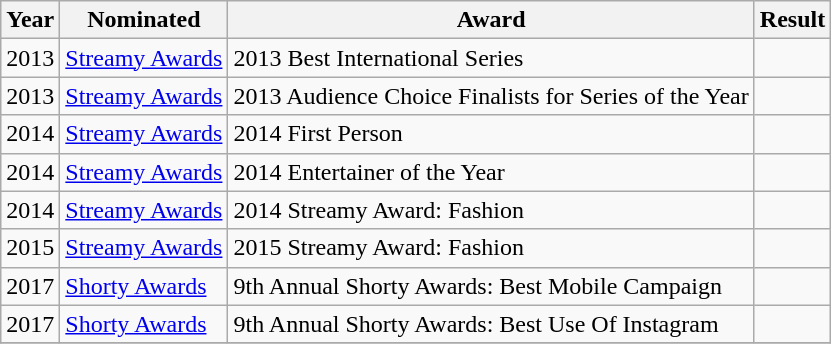<table class="wikitable sortable">
<tr>
<th>Year</th>
<th>Nominated</th>
<th>Award</th>
<th>Result</th>
</tr>
<tr>
<td>2013</td>
<td><a href='#'>Streamy Awards</a></td>
<td>2013 Best International Series</td>
<td></td>
</tr>
<tr>
<td>2013</td>
<td><a href='#'>Streamy Awards</a></td>
<td>2013 Audience Choice Finalists for Series of the Year</td>
<td></td>
</tr>
<tr>
<td>2014</td>
<td><a href='#'>Streamy Awards</a></td>
<td>2014 First Person</td>
<td></td>
</tr>
<tr>
<td>2014</td>
<td><a href='#'>Streamy Awards</a></td>
<td>2014 Entertainer of the Year</td>
<td></td>
</tr>
<tr>
<td>2014</td>
<td><a href='#'>Streamy Awards</a></td>
<td>2014 Streamy Award: Fashion</td>
<td></td>
</tr>
<tr>
<td>2015</td>
<td><a href='#'>Streamy Awards</a></td>
<td>2015 Streamy Award: Fashion</td>
<td></td>
</tr>
<tr>
<td>2017</td>
<td><a href='#'>Shorty Awards</a></td>
<td>9th Annual Shorty Awards: Best Mobile Campaign</td>
<td></td>
</tr>
<tr>
<td>2017</td>
<td><a href='#'>Shorty Awards</a></td>
<td>9th Annual Shorty Awards: Best Use Of Instagram</td>
<td></td>
</tr>
<tr>
</tr>
</table>
